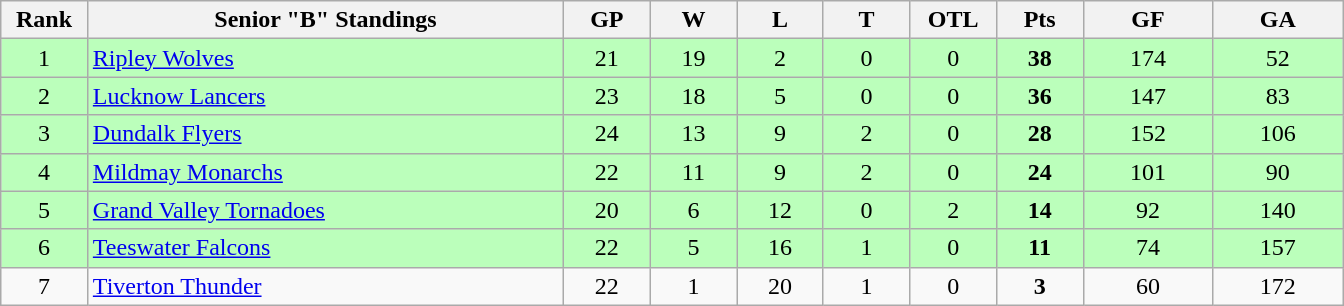<table class="wikitable" style="text-align:center" width:50em">
<tr>
<th bgcolor="#DDDDFF" width="5%">Rank</th>
<th bgcolor="#DDDDFF" width="27.5%">Senior "B" Standings</th>
<th bgcolor="#DDDDFF" width="5%">GP</th>
<th bgcolor="#DDDDFF" width="5%">W</th>
<th bgcolor="#DDDDFF" width="5%">L</th>
<th bgcolor="#DDDDFF" width="5%">T</th>
<th bgcolor="#DDDDFF" width="5%">OTL</th>
<th bgcolor="#DDDDFF" width="5%">Pts</th>
<th bgcolor="#DDDDFF" width="7.5%">GF</th>
<th bgcolor="#DDDDFF" width="7.5%">GA</th>
</tr>
<tr bgcolor="#bbffbb">
<td>1</td>
<td align=left><a href='#'>Ripley Wolves</a></td>
<td>21</td>
<td>19</td>
<td>2</td>
<td>0</td>
<td>0</td>
<td><strong>38</strong></td>
<td>174</td>
<td>52</td>
</tr>
<tr bgcolor="#bbffbb">
<td>2</td>
<td align=left><a href='#'>Lucknow Lancers</a></td>
<td>23</td>
<td>18</td>
<td>5</td>
<td>0</td>
<td>0</td>
<td><strong>36</strong></td>
<td>147</td>
<td>83</td>
</tr>
<tr bgcolor="#bbffbb">
<td>3</td>
<td align=left><a href='#'>Dundalk Flyers</a></td>
<td>24</td>
<td>13</td>
<td>9</td>
<td>2</td>
<td>0</td>
<td><strong>28</strong></td>
<td>152</td>
<td>106</td>
</tr>
<tr bgcolor="#bbffbb">
<td>4</td>
<td align=left><a href='#'>Mildmay Monarchs</a></td>
<td>22</td>
<td>11</td>
<td>9</td>
<td>2</td>
<td>0</td>
<td><strong>24</strong></td>
<td>101</td>
<td>90</td>
</tr>
<tr bgcolor="#bbffbb">
<td>5</td>
<td align=left><a href='#'>Grand Valley Tornadoes</a></td>
<td>20</td>
<td>6</td>
<td>12</td>
<td>0</td>
<td>2</td>
<td><strong>14</strong></td>
<td>92</td>
<td>140</td>
</tr>
<tr bgcolor="#bbffbb">
<td>6</td>
<td align=left><a href='#'>Teeswater Falcons</a></td>
<td>22</td>
<td>5</td>
<td>16</td>
<td>1</td>
<td>0</td>
<td><strong>11</strong></td>
<td>74</td>
<td>157</td>
</tr>
<tr>
<td>7</td>
<td align=left><a href='#'>Tiverton Thunder</a></td>
<td>22</td>
<td>1</td>
<td>20</td>
<td>1</td>
<td>0</td>
<td><strong>3</strong></td>
<td>60</td>
<td>172</td>
</tr>
</table>
